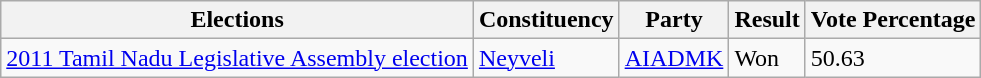<table class="wikitable">
<tr>
<th>Elections</th>
<th>Constituency</th>
<th>Party</th>
<th>Result</th>
<th>Vote Percentage</th>
</tr>
<tr>
<td><a href='#'>2011 Tamil Nadu Legislative Assembly election</a></td>
<td><a href='#'>Neyveli</a></td>
<td><a href='#'>AIADMK</a></td>
<td>Won</td>
<td>50.63</td>
</tr>
</table>
